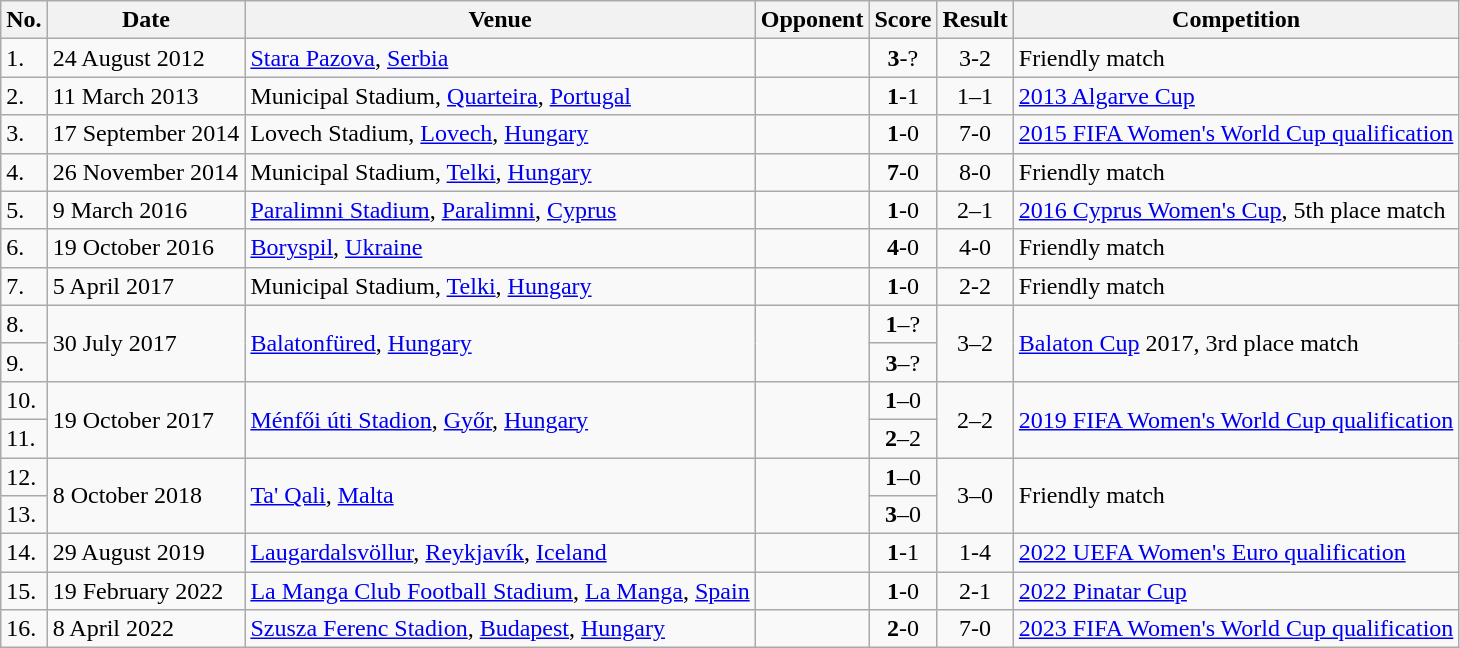<table class="wikitable">
<tr>
<th>No.</th>
<th>Date</th>
<th>Venue</th>
<th>Opponent</th>
<th>Score</th>
<th>Result</th>
<th>Competition</th>
</tr>
<tr>
<td>1.</td>
<td>24 August 2012</td>
<td><a href='#'>Stara Pazova</a>, <a href='#'>Serbia</a></td>
<td></td>
<td align=center><strong>3</strong>-?</td>
<td align=center>3-2</td>
<td>Friendly match</td>
</tr>
<tr>
<td>2.</td>
<td>11 March 2013</td>
<td>Municipal Stadium, <a href='#'>Quarteira</a>, <a href='#'>Portugal</a></td>
<td></td>
<td align=center><strong>1</strong>-1</td>
<td align=center>1–1</td>
<td><a href='#'>2013 Algarve Cup</a></td>
</tr>
<tr>
<td>3.</td>
<td>17 September 2014</td>
<td>Lovech Stadium, <a href='#'>Lovech</a>, <a href='#'>Hungary</a></td>
<td></td>
<td align=center><strong>1</strong>-0</td>
<td align=center>7-0</td>
<td><a href='#'>2015 FIFA Women's World Cup qualification</a></td>
</tr>
<tr>
<td>4.</td>
<td>26 November 2014</td>
<td>Municipal Stadium, <a href='#'>Telki</a>, <a href='#'>Hungary</a></td>
<td></td>
<td align=center><strong>7</strong>-0</td>
<td align=center>8-0</td>
<td>Friendly match</td>
</tr>
<tr>
<td>5.</td>
<td>9 March 2016</td>
<td><a href='#'>Paralimni Stadium</a>, <a href='#'>Paralimni</a>, <a href='#'>Cyprus</a></td>
<td></td>
<td align=center><strong>1</strong>-0</td>
<td align=center>2–1</td>
<td><a href='#'>2016 Cyprus Women's Cup</a>, 5th place match</td>
</tr>
<tr>
<td>6.</td>
<td>19 October 2016</td>
<td><a href='#'>Boryspil</a>, <a href='#'>Ukraine</a></td>
<td></td>
<td align=center><strong>4</strong>-0</td>
<td align=center>4-0</td>
<td>Friendly match</td>
</tr>
<tr>
<td>7.</td>
<td>5 April 2017</td>
<td>Municipal Stadium, <a href='#'>Telki</a>, <a href='#'>Hungary</a></td>
<td></td>
<td align=center><strong>1</strong>-0</td>
<td align=center>2-2</td>
<td>Friendly match</td>
</tr>
<tr>
<td>8.</td>
<td rowspan=2>30 July 2017</td>
<td rowspan=2><a href='#'>Balatonfüred</a>, <a href='#'>Hungary</a></td>
<td rowspan=2></td>
<td align=center><strong>1</strong>–?</td>
<td rowspan=2 align=center>3–2</td>
<td rowspan=2><a href='#'>Balaton Cup</a> 2017, 3rd place match</td>
</tr>
<tr>
<td>9.</td>
<td align=center><strong>3</strong>–?</td>
</tr>
<tr>
<td>10.</td>
<td rowspan=2>19 October 2017</td>
<td rowspan=2><a href='#'>Ménfői úti Stadion</a>, <a href='#'>Győr</a>, <a href='#'>Hungary</a></td>
<td rowspan=2></td>
<td align=center><strong>1</strong>–0</td>
<td rowspan=2 align=center>2–2</td>
<td rowspan=2><a href='#'>2019 FIFA Women's World Cup qualification</a></td>
</tr>
<tr>
<td>11.</td>
<td align=center><strong>2</strong>–2</td>
</tr>
<tr>
<td>12.</td>
<td rowspan=2>8 October 2018</td>
<td rowspan=2><a href='#'>Ta' Qali</a>, <a href='#'>Malta</a></td>
<td rowspan=2></td>
<td align=center><strong>1</strong>–0</td>
<td rowspan=2 align=center>3–0</td>
<td rowspan=2>Friendly match</td>
</tr>
<tr>
<td>13.</td>
<td align=center><strong>3</strong>–0</td>
</tr>
<tr>
<td>14.</td>
<td>29 August 2019</td>
<td><a href='#'>Laugardalsvöllur</a>, <a href='#'>Reykjavík</a>, <a href='#'>Iceland</a></td>
<td></td>
<td align=center><strong>1</strong>-1</td>
<td align=center>1-4</td>
<td><a href='#'>2022 UEFA Women's Euro qualification</a></td>
</tr>
<tr>
<td>15.</td>
<td>19 February 2022</td>
<td><a href='#'>La Manga Club Football Stadium</a>, <a href='#'>La Manga</a>, <a href='#'>Spain</a></td>
<td></td>
<td align=center><strong>1</strong>-0</td>
<td align=center>2-1</td>
<td><a href='#'>2022 Pinatar Cup</a></td>
</tr>
<tr>
<td>16.</td>
<td>8 April 2022</td>
<td><a href='#'>Szusza Ferenc Stadion</a>, <a href='#'>Budapest</a>, <a href='#'>Hungary</a></td>
<td></td>
<td align=center><strong>2</strong>-0</td>
<td align=center>7-0</td>
<td><a href='#'>2023 FIFA Women's World Cup qualification</a></td>
</tr>
</table>
